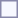<table style="border:1px solid #8888aa; background-color:#f7f8ff; padding:5px; font-size:100%; margin: 0px 12px 12px 0px;">
</table>
